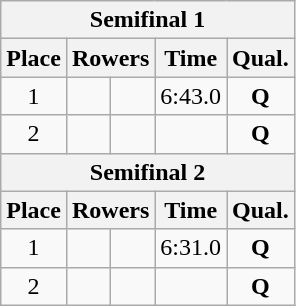<table class=wikitable style="text-align:center">
<tr>
<th colspan=5>Semifinal 1</th>
</tr>
<tr>
<th>Place</th>
<th colspan=2>Rowers</th>
<th>Time</th>
<th>Qual.</th>
</tr>
<tr>
<td>1</td>
<td align=left> <br> </td>
<td align=left> <br> </td>
<td>6:43.0</td>
<td><strong>Q</strong></td>
</tr>
<tr>
<td>2</td>
<td align=left> <br> </td>
<td align=left> <br> </td>
<td></td>
<td><strong>Q</strong></td>
</tr>
<tr>
<th colspan=5>Semifinal 2</th>
</tr>
<tr>
<th>Place</th>
<th colspan=2>Rowers</th>
<th>Time</th>
<th>Qual.</th>
</tr>
<tr>
<td>1</td>
<td align=left> <br> </td>
<td align=left> <br> </td>
<td>6:31.0</td>
<td><strong>Q</strong></td>
</tr>
<tr>
<td>2</td>
<td align=left> <br> </td>
<td align=left> <br> </td>
<td></td>
<td><strong>Q</strong></td>
</tr>
</table>
